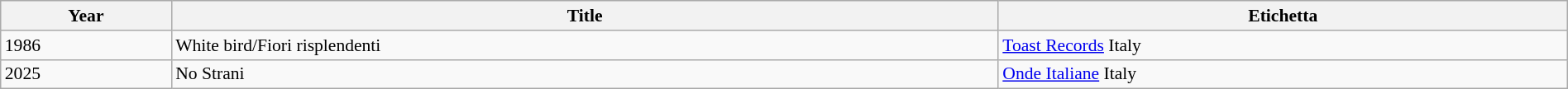<table class="wikitable" style="font-size:90%;width:100%;margin:auto;clear:both;">
<tr bgcolor="#EFEFEF">
<th>Year</th>
<th>Title</th>
<th>Etichetta</th>
</tr>
<tr>
<td>1986</td>
<td>White bird/Fiori risplendenti</td>
<td><a href='#'>Toast Records</a> Italy</td>
</tr>
<tr>
<td>2025</td>
<td>No Strani</td>
<td><a href='#'>Onde Italiane</a> Italy</td>
</tr>
</table>
